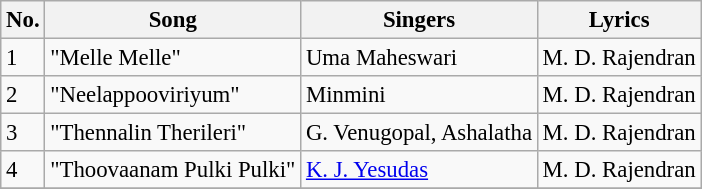<table class="wikitable" style="font-size:95%;">
<tr>
<th>No.</th>
<th>Song</th>
<th>Singers</th>
<th>Lyrics</th>
</tr>
<tr>
<td>1</td>
<td>"Melle Melle"</td>
<td>Uma Maheswari</td>
<td>M. D. Rajendran</td>
</tr>
<tr>
<td>2</td>
<td>"Neelappooviriyum"</td>
<td>Minmini</td>
<td>M. D. Rajendran</td>
</tr>
<tr>
<td>3</td>
<td>"Thennalin Therileri"</td>
<td>G. Venugopal, Ashalatha</td>
<td>M. D. Rajendran</td>
</tr>
<tr>
<td>4</td>
<td>"Thoovaanam Pulki Pulki"</td>
<td><a href='#'>K. J. Yesudas</a></td>
<td>M. D. Rajendran</td>
</tr>
<tr>
</tr>
</table>
